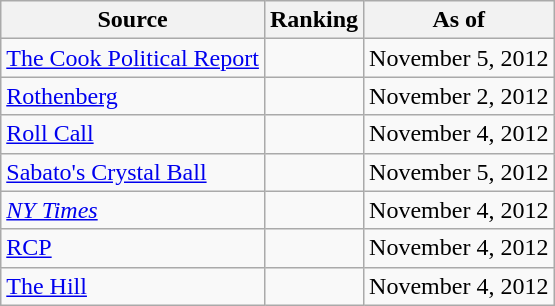<table class="wikitable" style="text-align:center">
<tr>
<th>Source</th>
<th>Ranking</th>
<th>As of</th>
</tr>
<tr>
<td align=left><a href='#'>The Cook Political Report</a></td>
<td></td>
<td>November 5, 2012</td>
</tr>
<tr>
<td align=left><a href='#'>Rothenberg</a></td>
<td></td>
<td>November 2, 2012</td>
</tr>
<tr>
<td align=left><a href='#'>Roll Call</a></td>
<td></td>
<td>November 4, 2012</td>
</tr>
<tr>
<td align=left><a href='#'>Sabato's Crystal Ball</a></td>
<td></td>
<td>November 5, 2012</td>
</tr>
<tr>
<td align=left><a href='#'><em>NY Times</em></a></td>
<td></td>
<td>November 4, 2012</td>
</tr>
<tr>
<td align="left"><a href='#'>RCP</a></td>
<td></td>
<td>November 4, 2012</td>
</tr>
<tr>
<td align=left><a href='#'>The Hill</a></td>
<td></td>
<td>November 4, 2012</td>
</tr>
</table>
